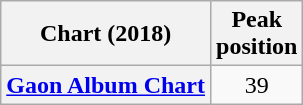<table class="wikitable plainrowheaders sortable" style="text-align:center;" border="1">
<tr>
<th scope="col">Chart (2018)</th>
<th scope="col">Peak<br>position</th>
</tr>
<tr>
<th scope="row"><a href='#'>Gaon Album Chart</a></th>
<td>39</td>
</tr>
</table>
